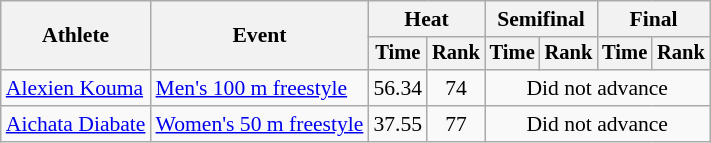<table class=wikitable style="font-size:90%">
<tr>
<th rowspan="2">Athlete</th>
<th rowspan="2">Event</th>
<th colspan="2">Heat</th>
<th colspan="2">Semifinal</th>
<th colspan="2">Final</th>
</tr>
<tr style="font-size:95%">
<th>Time</th>
<th>Rank</th>
<th>Time</th>
<th>Rank</th>
<th>Time</th>
<th>Rank</th>
</tr>
<tr align=center>
<td align=left><a href='#'>Alexien Kouma</a></td>
<td align=left><a href='#'>Men's 100 m freestyle</a></td>
<td>56.34</td>
<td>74</td>
<td colspan="4">Did not advance</td>
</tr>
<tr align=center>
<td align=left><a href='#'>Aichata Diabate</a></td>
<td align=left><a href='#'>Women's 50 m freestyle</a></td>
<td>37.55</td>
<td>77</td>
<td colspan="4">Did not advance</td>
</tr>
</table>
